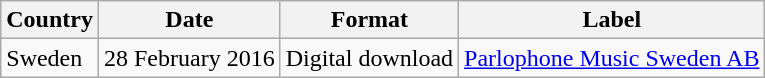<table class="wikitable sortable plainrowheaders">
<tr>
<th scope="col">Country</th>
<th scope="col">Date</th>
<th scope="col">Format</th>
<th scope="col">Label</th>
</tr>
<tr>
<td>Sweden</td>
<td>28 February 2016</td>
<td>Digital download</td>
<td><a href='#'>Parlophone Music Sweden AB</a></td>
</tr>
</table>
